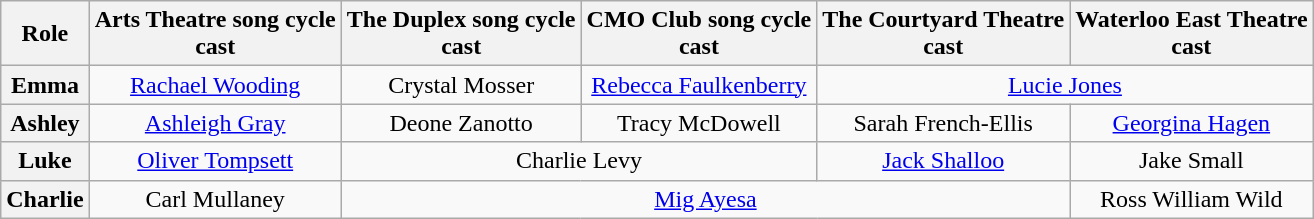<table class="wikitable">
<tr>
<th>Role</th>
<th>Arts Theatre song cycle<br>cast</th>
<th>The Duplex song cycle<br>cast</th>
<th>CMO Club song cycle<br>cast</th>
<th>The Courtyard Theatre<br>cast</th>
<th>Waterloo East Theatre<br>cast</th>
</tr>
<tr>
<th>Emma</th>
<td align="center"><a href='#'>Rachael Wooding</a></td>
<td align="center">Crystal Mosser</td>
<td align="center"><a href='#'>Rebecca Faulkenberry</a></td>
<td align="center" colspan="2"><a href='#'>Lucie Jones</a></td>
</tr>
<tr>
<th>Ashley</th>
<td align="center"><a href='#'>Ashleigh Gray</a></td>
<td align="center">Deone Zanotto</td>
<td align="center">Tracy McDowell</td>
<td align="center">Sarah French-Ellis</td>
<td align="center"><a href='#'>Georgina Hagen</a></td>
</tr>
<tr>
<th>Luke</th>
<td align="center"><a href='#'>Oliver Tompsett</a></td>
<td align="center" colspan="2">Charlie Levy</td>
<td align="center"><a href='#'>Jack Shalloo</a></td>
<td align="center">Jake Small</td>
</tr>
<tr>
<th>Charlie</th>
<td align="center">Carl Mullaney</td>
<td align="center" colspan="3"><a href='#'>Mig Ayesa</a></td>
<td align="center">Ross William Wild</td>
</tr>
</table>
